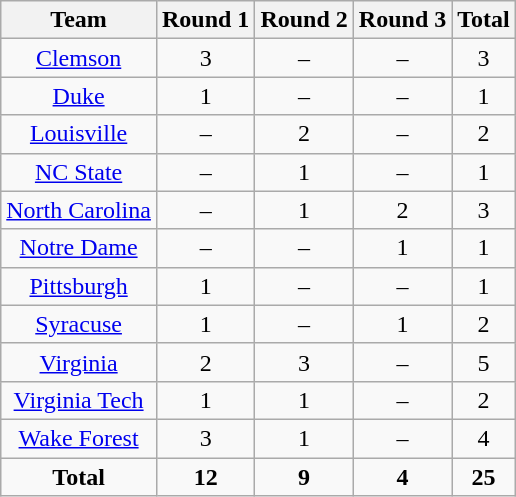<table class="wikitable sortable" style="text-align:center;">
<tr>
<th>Team</th>
<th>Round 1</th>
<th>Round 2</th>
<th>Round 3</th>
<th>Total</th>
</tr>
<tr>
<td><a href='#'>Clemson</a></td>
<td>3</td>
<td>–</td>
<td>–</td>
<td>3</td>
</tr>
<tr>
<td><a href='#'>Duke</a></td>
<td>1</td>
<td>–</td>
<td>–</td>
<td>1</td>
</tr>
<tr>
<td><a href='#'>Louisville</a></td>
<td>–</td>
<td>2</td>
<td>–</td>
<td>2</td>
</tr>
<tr>
<td><a href='#'>NC State</a></td>
<td>–</td>
<td>1</td>
<td>–</td>
<td>1</td>
</tr>
<tr>
<td><a href='#'>North Carolina</a></td>
<td>–</td>
<td>1</td>
<td>2</td>
<td>3</td>
</tr>
<tr>
<td><a href='#'>Notre Dame</a></td>
<td>–</td>
<td>–</td>
<td>1</td>
<td>1</td>
</tr>
<tr>
<td><a href='#'>Pittsburgh</a></td>
<td>1</td>
<td>–</td>
<td>–</td>
<td>1</td>
</tr>
<tr>
<td><a href='#'>Syracuse</a></td>
<td>1</td>
<td>–</td>
<td>1</td>
<td>2</td>
</tr>
<tr>
<td><a href='#'>Virginia</a></td>
<td>2</td>
<td>3</td>
<td>–</td>
<td>5</td>
</tr>
<tr>
<td><a href='#'>Virginia Tech</a></td>
<td>1</td>
<td>1</td>
<td>–</td>
<td>2</td>
</tr>
<tr>
<td><a href='#'>Wake Forest</a></td>
<td>3</td>
<td>1</td>
<td>–</td>
<td>4</td>
</tr>
<tr>
<td><strong>Total</strong></td>
<td><strong>12</strong></td>
<td><strong>9</strong></td>
<td><strong>4</strong></td>
<td><strong>25</strong></td>
</tr>
</table>
